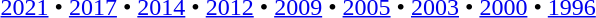<table id=toc class=toc summary=Contents>
<tr>
<td align=center><br><a href='#'>2021</a> • <a href='#'>2017</a> • <a href='#'>2014</a> • <a href='#'>2012</a> • <a href='#'>2009</a> • <a href='#'>2005</a> • <a href='#'>2003</a> • <a href='#'>2000</a> • <a href='#'>1996</a></td>
</tr>
</table>
